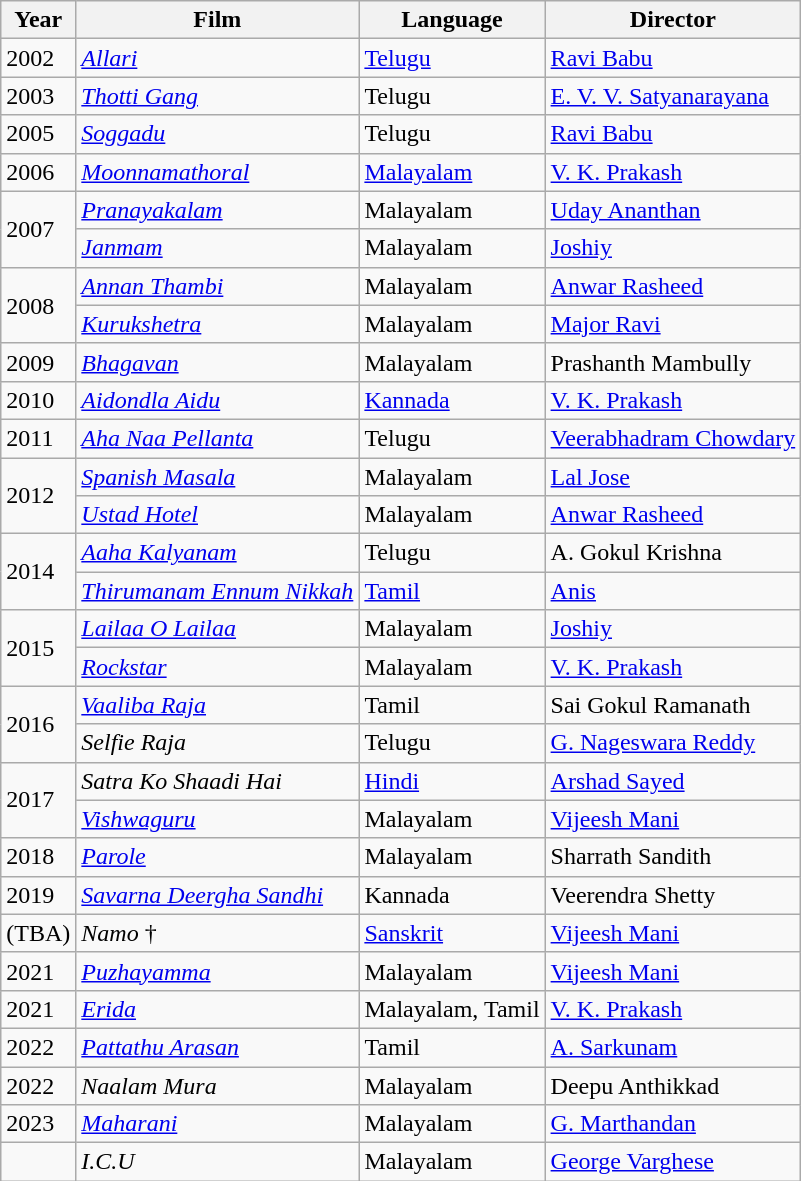<table class="wikitable sortable">
<tr>
<th>Year</th>
<th>Film</th>
<th>Language</th>
<th>Director</th>
</tr>
<tr>
<td>2002</td>
<td><em><a href='#'>Allari</a></em></td>
<td><a href='#'>Telugu</a></td>
<td><a href='#'>Ravi Babu</a></td>
</tr>
<tr>
<td>2003</td>
<td><em><a href='#'>Thotti Gang</a></em></td>
<td>Telugu</td>
<td><a href='#'>E. V. V. Satyanarayana</a></td>
</tr>
<tr>
<td>2005</td>
<td><em><a href='#'>Soggadu</a></em></td>
<td>Telugu</td>
<td><a href='#'>Ravi Babu</a></td>
</tr>
<tr>
<td>2006</td>
<td><em><a href='#'>Moonnamathoral</a></em></td>
<td><a href='#'>Malayalam</a></td>
<td><a href='#'>V. K. Prakash</a></td>
</tr>
<tr>
<td rowspan=2>2007</td>
<td><em><a href='#'>Pranayakalam</a></em></td>
<td>Malayalam</td>
<td><a href='#'>Uday Ananthan</a></td>
</tr>
<tr>
<td><em><a href='#'>Janmam</a></em></td>
<td>Malayalam</td>
<td><a href='#'>Joshiy</a></td>
</tr>
<tr>
<td rowspan=2>2008</td>
<td><em><a href='#'>Annan Thambi</a></em></td>
<td>Malayalam</td>
<td><a href='#'>Anwar Rasheed</a></td>
</tr>
<tr>
<td><em><a href='#'>Kurukshetra</a></em></td>
<td>Malayalam</td>
<td><a href='#'>Major Ravi</a></td>
</tr>
<tr>
<td>2009</td>
<td><em><a href='#'>Bhagavan</a></em></td>
<td>Malayalam</td>
<td>Prashanth Mambully</td>
</tr>
<tr>
<td>2010</td>
<td><em><a href='#'>Aidondla Aidu</a></em></td>
<td><a href='#'>Kannada</a></td>
<td><a href='#'>V. K. Prakash</a></td>
</tr>
<tr>
<td>2011</td>
<td><em><a href='#'>Aha Naa Pellanta</a></em></td>
<td>Telugu</td>
<td><a href='#'>Veerabhadram Chowdary</a></td>
</tr>
<tr>
<td rowspan=2>2012</td>
<td><em><a href='#'>Spanish Masala</a></em></td>
<td>Malayalam</td>
<td><a href='#'>Lal Jose</a></td>
</tr>
<tr>
<td><em><a href='#'>Ustad Hotel</a></em></td>
<td>Malayalam</td>
<td><a href='#'>Anwar Rasheed</a></td>
</tr>
<tr>
<td rowspan=2>2014</td>
<td><em><a href='#'>Aaha Kalyanam</a></em></td>
<td>Telugu</td>
<td>A. Gokul Krishna</td>
</tr>
<tr>
<td><em><a href='#'>Thirumanam Ennum Nikkah</a></em></td>
<td><a href='#'>Tamil</a></td>
<td><a href='#'>Anis</a></td>
</tr>
<tr>
<td rowspan=2>2015</td>
<td><em><a href='#'>Lailaa O Lailaa</a></em></td>
<td>Malayalam</td>
<td><a href='#'>Joshiy</a></td>
</tr>
<tr>
<td><em><a href='#'>Rockstar</a></em></td>
<td>Malayalam</td>
<td><a href='#'>V. K. Prakash</a></td>
</tr>
<tr>
<td rowspan=2>2016</td>
<td><em><a href='#'>Vaaliba Raja</a></em></td>
<td>Tamil</td>
<td>Sai Gokul Ramanath</td>
</tr>
<tr>
<td><em>Selfie Raja</em></td>
<td>Telugu</td>
<td><a href='#'>G. Nageswara Reddy</a></td>
</tr>
<tr>
<td rowspan="2">2017</td>
<td><em>Satra Ko Shaadi Hai</em></td>
<td><a href='#'>Hindi</a></td>
<td><a href='#'>Arshad Sayed</a></td>
</tr>
<tr>
<td><em><a href='#'>Vishwaguru</a></em></td>
<td>Malayalam</td>
<td><a href='#'>Vijeesh Mani</a></td>
</tr>
<tr>
<td>2018</td>
<td><em><a href='#'>Parole</a></em></td>
<td>Malayalam</td>
<td>Sharrath Sandith</td>
</tr>
<tr>
<td>2019</td>
<td><em><a href='#'>Savarna Deergha Sandhi</a></em></td>
<td>Kannada</td>
<td>Veerendra Shetty</td>
</tr>
<tr>
<td>(TBA)</td>
<td><em>Namo</em> †</td>
<td><a href='#'>Sanskrit</a></td>
<td><a href='#'>Vijeesh Mani</a></td>
</tr>
<tr>
<td>2021</td>
<td><em><a href='#'>Puzhayamma</a></em></td>
<td>Malayalam</td>
<td><a href='#'>Vijeesh Mani</a></td>
</tr>
<tr>
<td>2021</td>
<td><em><a href='#'>Erida</a></em></td>
<td>Malayalam, Tamil</td>
<td><a href='#'>V. K. Prakash</a></td>
</tr>
<tr>
<td>2022</td>
<td><em><a href='#'>Pattathu Arasan</a></em></td>
<td>Tamil</td>
<td><a href='#'>A. Sarkunam</a></td>
</tr>
<tr>
<td>2022</td>
<td><em>Naalam Mura</em></td>
<td>Malayalam</td>
<td>Deepu Anthikkad</td>
</tr>
<tr>
<td>2023</td>
<td><em><a href='#'>Maharani</a></em></td>
<td>Malayalam</td>
<td><a href='#'>G. Marthandan</a></td>
</tr>
<tr>
<td></td>
<td><em>I.C.U</em></td>
<td>Malayalam</td>
<td><a href='#'>George Varghese</a></td>
</tr>
</table>
